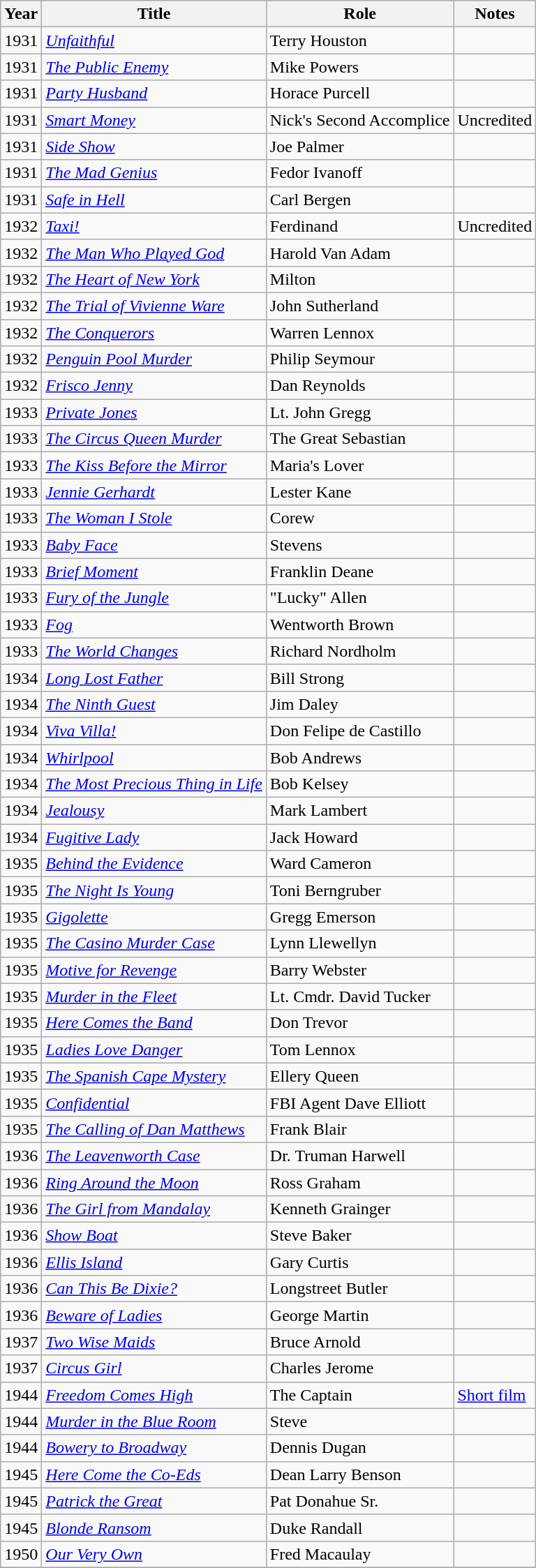<table class="wikitable sortable">
<tr>
<th>Year</th>
<th>Title</th>
<th>Role</th>
<th class="unsortable">Notes</th>
</tr>
<tr>
<td>1931</td>
<td><em><a href='#'>Unfaithful</a></em></td>
<td>Terry Houston</td>
<td></td>
</tr>
<tr>
<td>1931</td>
<td><em><a href='#'>The Public Enemy</a></em></td>
<td>Mike Powers</td>
<td></td>
</tr>
<tr>
<td>1931</td>
<td><em><a href='#'>Party Husband</a></em></td>
<td>Horace Purcell</td>
<td></td>
</tr>
<tr>
<td>1931</td>
<td><em><a href='#'>Smart Money</a></em></td>
<td>Nick's Second Accomplice</td>
<td>Uncredited</td>
</tr>
<tr>
<td>1931</td>
<td><em><a href='#'>Side Show</a></em></td>
<td>Joe Palmer</td>
<td></td>
</tr>
<tr>
<td>1931</td>
<td><em><a href='#'>The Mad Genius</a></em></td>
<td>Fedor Ivanoff</td>
<td></td>
</tr>
<tr>
<td>1931</td>
<td><em><a href='#'>Safe in Hell</a></em></td>
<td>Carl Bergen</td>
<td></td>
</tr>
<tr>
<td>1932</td>
<td><em><a href='#'>Taxi!</a></em></td>
<td>Ferdinand</td>
<td>Uncredited</td>
</tr>
<tr>
<td>1932</td>
<td><em><a href='#'>The Man Who Played God</a></em></td>
<td>Harold Van Adam</td>
<td></td>
</tr>
<tr>
<td>1932</td>
<td><em><a href='#'>The Heart of New York</a></em></td>
<td>Milton</td>
<td></td>
</tr>
<tr>
<td>1932</td>
<td><em><a href='#'>The Trial of Vivienne Ware</a></em></td>
<td>John Sutherland</td>
<td></td>
</tr>
<tr>
<td>1932</td>
<td><em><a href='#'>The Conquerors</a></em></td>
<td>Warren Lennox</td>
<td></td>
</tr>
<tr>
<td>1932</td>
<td><em><a href='#'>Penguin Pool Murder</a></em></td>
<td>Philip Seymour</td>
<td></td>
</tr>
<tr>
<td>1932</td>
<td><em><a href='#'>Frisco Jenny</a></em></td>
<td>Dan Reynolds</td>
<td></td>
</tr>
<tr>
<td>1933</td>
<td><em><a href='#'>Private Jones</a></em></td>
<td>Lt. John Gregg</td>
<td></td>
</tr>
<tr>
<td>1933</td>
<td><em><a href='#'>The Circus Queen Murder</a></em></td>
<td>The Great Sebastian</td>
<td></td>
</tr>
<tr>
<td>1933</td>
<td><em><a href='#'>The Kiss Before the Mirror</a></em></td>
<td>Maria's Lover</td>
<td></td>
</tr>
<tr>
<td>1933</td>
<td><em><a href='#'>Jennie Gerhardt</a></em></td>
<td>Lester Kane</td>
<td></td>
</tr>
<tr>
<td>1933</td>
<td><em><a href='#'>The Woman I Stole</a></em></td>
<td>Corew</td>
<td></td>
</tr>
<tr>
<td>1933</td>
<td><em><a href='#'>Baby Face</a></em></td>
<td>Stevens</td>
<td></td>
</tr>
<tr>
<td>1933</td>
<td><em><a href='#'>Brief Moment</a></em></td>
<td>Franklin Deane</td>
<td></td>
</tr>
<tr>
<td>1933</td>
<td><em><a href='#'>Fury of the Jungle</a></em></td>
<td>"Lucky" Allen</td>
<td></td>
</tr>
<tr>
<td>1933</td>
<td><em><a href='#'>Fog</a></em></td>
<td>Wentworth Brown</td>
<td></td>
</tr>
<tr>
<td>1933</td>
<td><em><a href='#'>The World Changes</a></em></td>
<td>Richard Nordholm</td>
<td></td>
</tr>
<tr>
<td>1934</td>
<td><em><a href='#'>Long Lost Father</a></em></td>
<td>Bill Strong</td>
<td></td>
</tr>
<tr>
<td>1934</td>
<td><em><a href='#'>The Ninth Guest</a></em></td>
<td>Jim Daley</td>
<td></td>
</tr>
<tr>
<td>1934</td>
<td><em><a href='#'>Viva Villa!</a></em></td>
<td>Don Felipe de Castillo</td>
<td></td>
</tr>
<tr>
<td>1934</td>
<td><em><a href='#'>Whirlpool</a></em></td>
<td>Bob Andrews</td>
<td></td>
</tr>
<tr>
<td>1934</td>
<td><em><a href='#'>The Most Precious Thing in Life</a></em></td>
<td>Bob Kelsey</td>
<td></td>
</tr>
<tr>
<td>1934</td>
<td><em><a href='#'>Jealousy</a></em></td>
<td>Mark Lambert</td>
<td></td>
</tr>
<tr>
<td>1934</td>
<td><em><a href='#'>Fugitive Lady</a></em></td>
<td>Jack Howard</td>
<td></td>
</tr>
<tr>
<td>1935</td>
<td><em><a href='#'>Behind the Evidence</a></em></td>
<td>Ward Cameron</td>
<td></td>
</tr>
<tr>
<td>1935</td>
<td><em><a href='#'>The Night Is Young</a></em></td>
<td>Toni Berngruber</td>
<td></td>
</tr>
<tr>
<td>1935</td>
<td><em><a href='#'>Gigolette</a></em></td>
<td>Gregg Emerson</td>
<td></td>
</tr>
<tr>
<td>1935</td>
<td><em><a href='#'>The Casino Murder Case</a></em></td>
<td>Lynn Llewellyn</td>
<td></td>
</tr>
<tr>
<td>1935</td>
<td><em><a href='#'>Motive for Revenge</a></em></td>
<td>Barry Webster</td>
<td></td>
</tr>
<tr>
<td>1935</td>
<td><em><a href='#'>Murder in the Fleet</a></em></td>
<td>Lt. Cmdr. David Tucker</td>
<td></td>
</tr>
<tr>
<td>1935</td>
<td><em><a href='#'>Here Comes the Band</a></em></td>
<td>Don Trevor</td>
<td></td>
</tr>
<tr>
<td>1935</td>
<td><em><a href='#'>Ladies Love Danger</a></em></td>
<td>Tom Lennox</td>
<td></td>
</tr>
<tr>
<td>1935</td>
<td><em><a href='#'>The Spanish Cape Mystery</a></em></td>
<td>Ellery Queen</td>
<td></td>
</tr>
<tr>
<td>1935</td>
<td><em><a href='#'>Confidential</a></em></td>
<td>FBI Agent Dave Elliott</td>
<td></td>
</tr>
<tr>
<td>1935</td>
<td><em><a href='#'>The Calling of Dan Matthews</a></em></td>
<td>Frank Blair</td>
<td></td>
</tr>
<tr>
<td>1936</td>
<td><em><a href='#'>The Leavenworth Case</a></em></td>
<td>Dr. Truman Harwell</td>
<td></td>
</tr>
<tr>
<td>1936</td>
<td><em><a href='#'>Ring Around the Moon</a></em></td>
<td>Ross Graham</td>
<td></td>
</tr>
<tr>
<td>1936</td>
<td><em><a href='#'>The Girl from Mandalay</a></em></td>
<td>Kenneth Grainger</td>
<td></td>
</tr>
<tr>
<td>1936</td>
<td><em><a href='#'>Show Boat</a></em></td>
<td>Steve Baker</td>
<td></td>
</tr>
<tr>
<td>1936</td>
<td><em><a href='#'>Ellis Island</a></em></td>
<td>Gary Curtis</td>
<td></td>
</tr>
<tr>
<td>1936</td>
<td><em><a href='#'>Can This Be Dixie?</a></em></td>
<td>Longstreet Butler</td>
<td></td>
</tr>
<tr>
<td>1936</td>
<td><em><a href='#'>Beware of Ladies</a></em></td>
<td>George Martin</td>
<td></td>
</tr>
<tr>
<td>1937</td>
<td><em><a href='#'>Two Wise Maids</a></em></td>
<td>Bruce Arnold</td>
<td></td>
</tr>
<tr>
<td>1937</td>
<td><em><a href='#'>Circus Girl</a></em></td>
<td>Charles Jerome</td>
<td></td>
</tr>
<tr>
<td>1944</td>
<td><em><a href='#'>Freedom Comes High</a></em></td>
<td>The Captain</td>
<td><a href='#'>Short film</a></td>
</tr>
<tr>
<td>1944</td>
<td><em><a href='#'>Murder in the Blue Room</a></em></td>
<td>Steve</td>
<td></td>
</tr>
<tr>
<td>1944</td>
<td><em><a href='#'>Bowery to Broadway</a></em></td>
<td>Dennis Dugan</td>
<td></td>
</tr>
<tr>
<td>1945</td>
<td><em><a href='#'>Here Come the Co-Eds</a></em></td>
<td>Dean Larry Benson</td>
<td></td>
</tr>
<tr>
<td>1945</td>
<td><em><a href='#'>Patrick the Great</a></em></td>
<td>Pat Donahue Sr.</td>
<td></td>
</tr>
<tr>
<td>1945</td>
<td><em><a href='#'>Blonde Ransom</a></em></td>
<td>Duke Randall</td>
<td></td>
</tr>
<tr>
<td>1950</td>
<td><em><a href='#'>Our Very Own</a></em></td>
<td>Fred Macaulay</td>
<td></td>
</tr>
<tr>
</tr>
</table>
